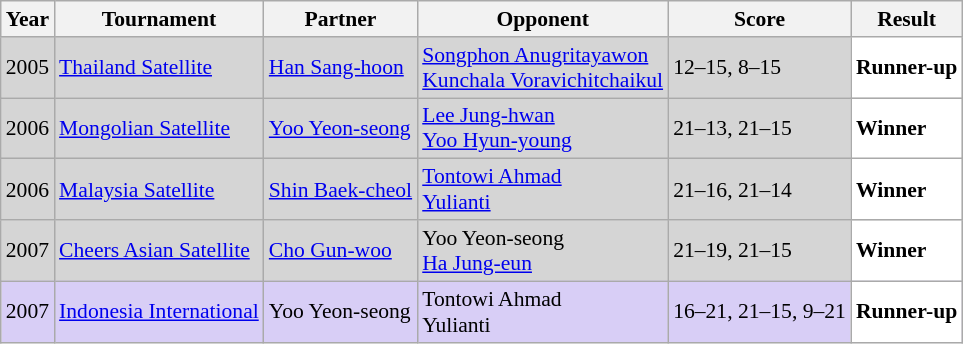<table class="sortable wikitable" style="font-size: 90%;">
<tr>
<th>Year</th>
<th>Tournament</th>
<th>Partner</th>
<th>Opponent</th>
<th>Score</th>
<th>Result</th>
</tr>
<tr style="background:#D5D5D5">
<td align="center">2005</td>
<td align="left"><a href='#'>Thailand Satellite</a></td>
<td align="left"> <a href='#'>Han Sang-hoon</a></td>
<td align="left"> <a href='#'>Songphon Anugritayawon</a><br> <a href='#'>Kunchala Voravichitchaikul</a></td>
<td align="left">12–15, 8–15</td>
<td style="text-align:left; background:white"> <strong>Runner-up</strong></td>
</tr>
<tr style="background:#D5D5D5">
<td align="center">2006</td>
<td align="left"><a href='#'>Mongolian Satellite</a></td>
<td align="left"> <a href='#'>Yoo Yeon-seong</a></td>
<td align="left"> <a href='#'>Lee Jung-hwan</a><br> <a href='#'>Yoo Hyun-young</a></td>
<td align="left">21–13, 21–15</td>
<td style="text-align:left; background:white"> <strong>Winner</strong></td>
</tr>
<tr style="background:#D5D5D5">
<td align="center">2006</td>
<td align="left"><a href='#'>Malaysia Satellite</a></td>
<td align="left"> <a href='#'>Shin Baek-cheol</a></td>
<td align="left"> <a href='#'>Tontowi Ahmad</a><br> <a href='#'>Yulianti</a></td>
<td align="left">21–16, 21–14</td>
<td style="text-align:left; background:white"> <strong>Winner</strong></td>
</tr>
<tr style="background:#D5D5D5">
<td align="center">2007</td>
<td align="left"><a href='#'>Cheers Asian Satellite</a></td>
<td align="left"> <a href='#'>Cho Gun-woo</a></td>
<td align="left"> Yoo Yeon-seong<br> <a href='#'>Ha Jung-eun</a></td>
<td align="left">21–19, 21–15</td>
<td style="text-align:left; background:white"> <strong>Winner</strong></td>
</tr>
<tr style="background:#D8CEF6">
<td align="center">2007</td>
<td align="left"><a href='#'>Indonesia International</a></td>
<td align="left"> Yoo Yeon-seong</td>
<td align="left"> Tontowi Ahmad<br> Yulianti</td>
<td align="left">16–21, 21–15, 9–21</td>
<td style="text-align:left; background:white"> <strong>Runner-up</strong></td>
</tr>
</table>
